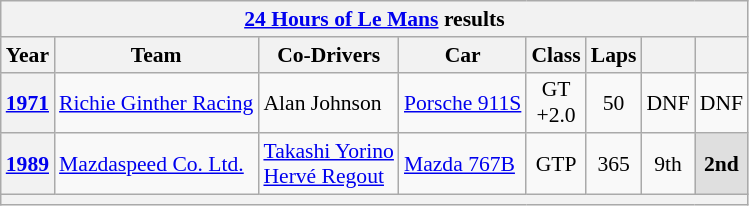<table class="wikitable" style="text-align:center; font-size:90%">
<tr>
<th colspan=8><a href='#'>24 Hours of Le Mans</a> results</th>
</tr>
<tr>
<th>Year</th>
<th>Team</th>
<th>Co-Drivers</th>
<th>Car</th>
<th>Class</th>
<th>Laps</th>
<th></th>
<th></th>
</tr>
<tr>
<th><a href='#'>1971</a></th>
<td align="left"> <a href='#'>Richie Ginther Racing</a></td>
<td align="left"> Alan Johnson</td>
<td align="left"><a href='#'>Porsche 911S</a></td>
<td>GT<br>+2.0</td>
<td>50</td>
<td>DNF</td>
<td>DNF</td>
</tr>
<tr>
<th><a href='#'>1989</a></th>
<td align="left"> <a href='#'>Mazdaspeed Co. Ltd.</a></td>
<td align="left"> <a href='#'>Takashi Yorino</a><br> <a href='#'>Hervé Regout</a></td>
<td align="left"><a href='#'>Mazda 767B</a></td>
<td>GTP</td>
<td>365</td>
<td>9th</td>
<td style="background:#DFDFDF;"><strong>2nd</strong></td>
</tr>
<tr>
<th colspan="8"></th>
</tr>
</table>
